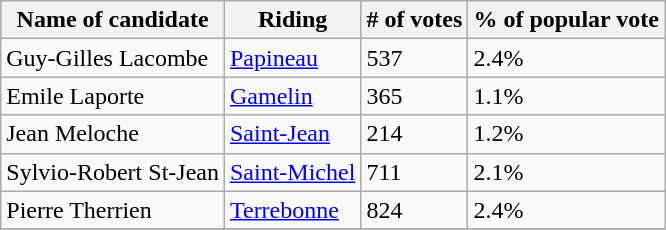<table class="wikitable">
<tr>
<th>Name of candidate</th>
<th>Riding</th>
<th># of votes</th>
<th>% of popular vote</th>
</tr>
<tr>
<td>Guy-Gilles Lacombe</td></td>
<td><a href='#'>Papineau</a></td>
<td>537</td>
<td>2.4%</td>
</tr>
<tr>
<td>Emile Laporte</td>
<td><a href='#'>Gamelin</a></td>
<td>365</td>
<td>1.1%</td>
</tr>
<tr>
<td>Jean Meloche</td>
<td><a href='#'>Saint-Jean</a></td></td>
<td>214</td>
<td>1.2%</td>
</tr>
<tr>
<td>Sylvio-Robert St-Jean</td>
<td><a href='#'>Saint-Michel</a></td>
<td>711</td>
<td>2.1%</td>
</tr>
<tr>
<td>Pierre Therrien</td>
<td><a href='#'>Terrebonne</a></td>
<td>824</td>
<td>2.4%</td>
</tr>
<tr>
</tr>
</table>
